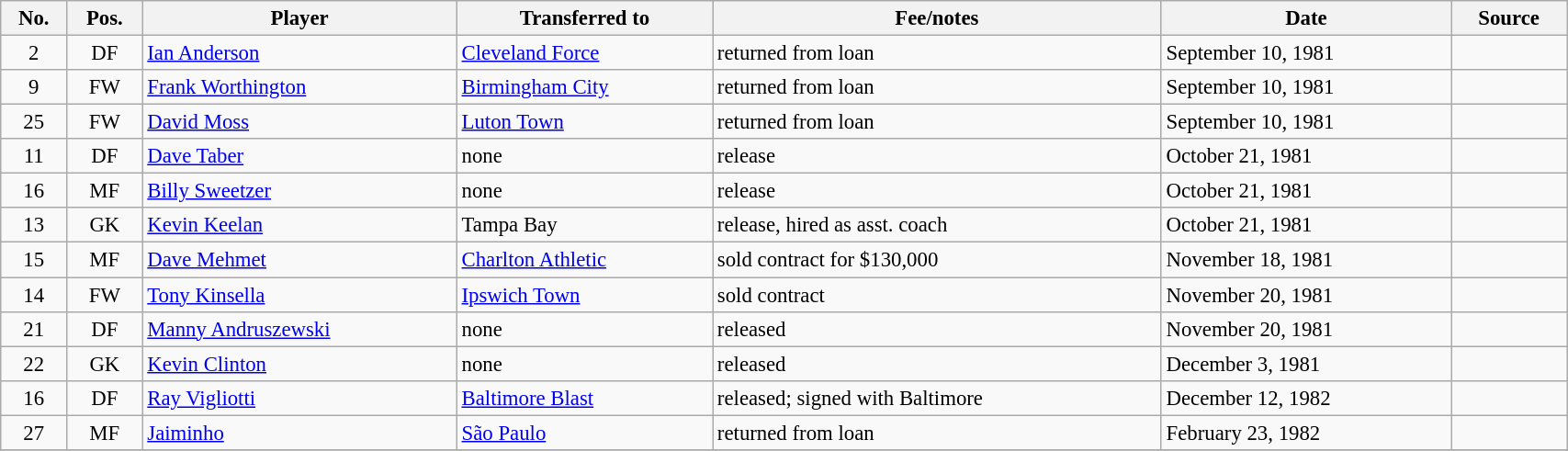<table class="wikitable sortable" style="width:90%; text-align:center; font-size:95%; text-align:left;">
<tr>
<th>No.</th>
<th>Pos.</th>
<th>Player</th>
<th>Transferred to</th>
<th>Fee/notes</th>
<th>Date</th>
<th>Source</th>
</tr>
<tr>
<td align=center>2</td>
<td align=center>DF</td>
<td> <a href='#'>Ian Anderson</a></td>
<td> <a href='#'>Cleveland Force</a></td>
<td>returned from loan</td>
<td>September 10, 1981</td>
<td></td>
</tr>
<tr>
<td align=center>9</td>
<td align=center>FW</td>
<td> <a href='#'>Frank Worthington</a></td>
<td> <a href='#'>Birmingham City</a></td>
<td>returned from loan</td>
<td>September 10, 1981</td>
<td></td>
</tr>
<tr>
<td align=center>25</td>
<td align=center>FW</td>
<td> <a href='#'>David Moss</a></td>
<td> <a href='#'>Luton Town</a></td>
<td>returned from loan</td>
<td>September 10, 1981</td>
<td></td>
</tr>
<tr>
<td align=center>11</td>
<td align=center>DF</td>
<td> <a href='#'>Dave Taber</a></td>
<td>none</td>
<td>release</td>
<td>October 21, 1981</td>
<td></td>
</tr>
<tr>
<td align=center>16</td>
<td align=center>MF</td>
<td> <a href='#'>Billy Sweetzer</a></td>
<td>none</td>
<td>release</td>
<td>October 21, 1981</td>
<td></td>
</tr>
<tr>
<td align=center>13</td>
<td align=center>GK</td>
<td> <a href='#'>Kevin Keelan</a></td>
<td> Tampa Bay</td>
<td>release, hired as asst. coach</td>
<td>October 21, 1981</td>
<td></td>
</tr>
<tr>
<td align=center>15</td>
<td align=center>MF</td>
<td> <a href='#'>Dave Mehmet</a></td>
<td> <a href='#'>Charlton Athletic</a></td>
<td>sold contract for $130,000</td>
<td>November 18, 1981</td>
<td></td>
</tr>
<tr>
<td align=center>14</td>
<td align=center>FW</td>
<td> <a href='#'>Tony Kinsella</a></td>
<td> <a href='#'>Ipswich Town</a></td>
<td>sold contract</td>
<td>November 20, 1981</td>
<td></td>
</tr>
<tr>
<td align=center>21</td>
<td align=center>DF</td>
<td> <a href='#'>Manny Andruszewski</a></td>
<td>none</td>
<td>released</td>
<td>November 20, 1981</td>
<td></td>
</tr>
<tr>
<td align=center>22</td>
<td align=center>GK</td>
<td> <a href='#'>Kevin Clinton</a></td>
<td>none</td>
<td>released</td>
<td>December 3, 1981</td>
<td></td>
</tr>
<tr>
<td align=center>16</td>
<td align=center>DF</td>
<td> <a href='#'>Ray Vigliotti</a></td>
<td> <a href='#'>Baltimore Blast</a></td>
<td>released; signed with Baltimore</td>
<td>December 12, 1982</td>
<td></td>
</tr>
<tr>
<td align=center>27</td>
<td align=center>MF</td>
<td> <a href='#'>Jaiminho</a></td>
<td> <a href='#'>São Paulo</a></td>
<td>returned from loan</td>
<td>February 23, 1982</td>
<td></td>
</tr>
<tr>
</tr>
</table>
